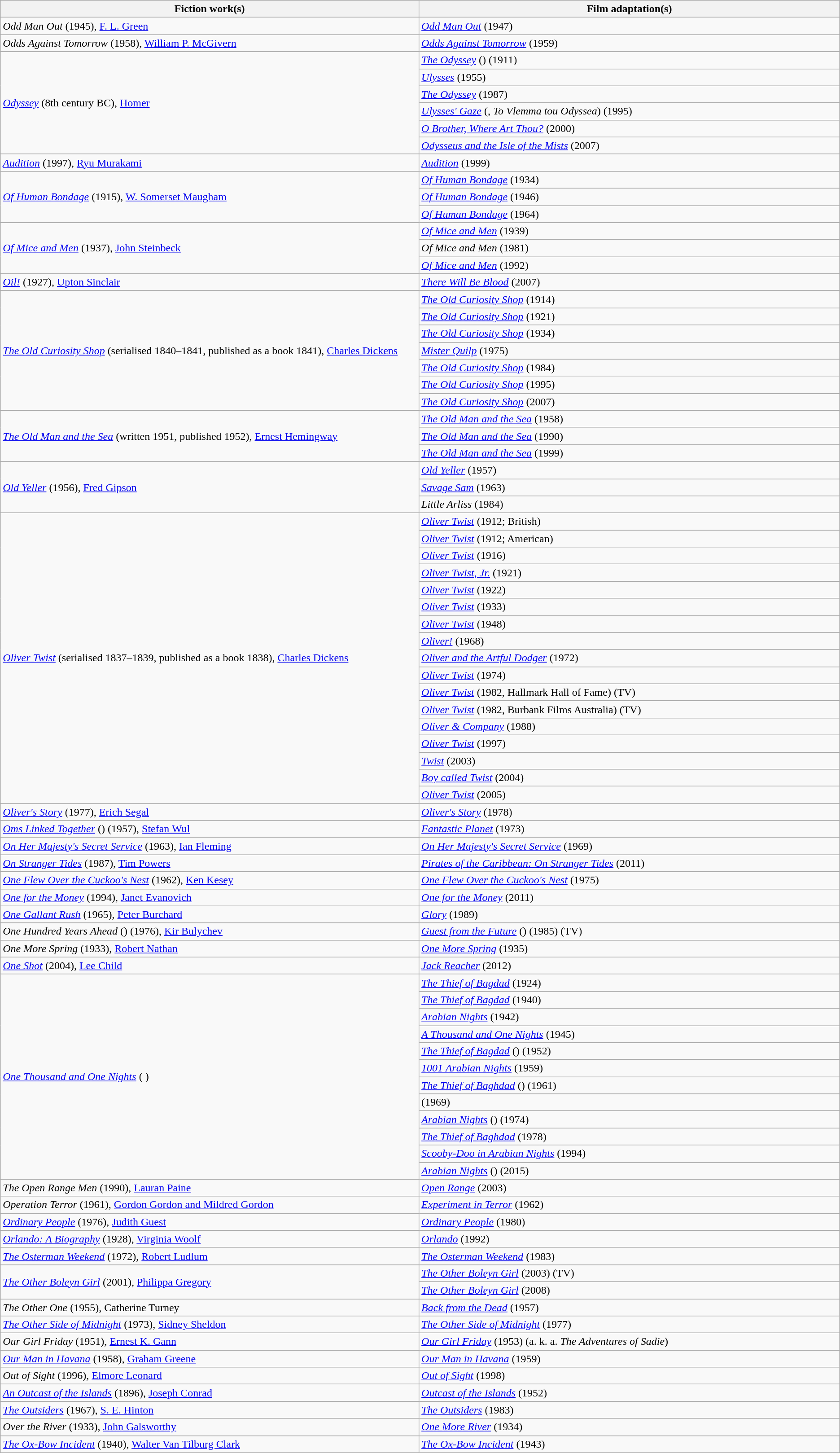<table class="wikitable">
<tr>
<th width="800">Fiction work(s)</th>
<th width="800">Film adaptation(s)</th>
</tr>
<tr>
<td><em>Odd Man Out</em> (1945), <a href='#'>F. L. Green</a></td>
<td><em><a href='#'>Odd Man Out</a></em> (1947)</td>
</tr>
<tr>
<td><em>Odds Against Tomorrow</em> (1958), <a href='#'>William P. McGivern</a></td>
<td><em><a href='#'>Odds Against Tomorrow</a></em> (1959)</td>
</tr>
<tr>
<td rowspan="6"><em><a href='#'>Odyssey</a></em> (8th century BC), <a href='#'>Homer</a></td>
<td><em><a href='#'>The Odyssey</a></em> () (1911)</td>
</tr>
<tr>
<td><em><a href='#'>Ulysses</a></em> (1955)</td>
</tr>
<tr>
<td><em><a href='#'>The Odyssey</a></em> (1987)</td>
</tr>
<tr>
<td><em><a href='#'>Ulysses' Gaze</a></em> (, <em>To Vlemma tou Odyssea</em>) (1995)</td>
</tr>
<tr>
<td><em><a href='#'>O Brother, Where Art Thou?</a></em> (2000)</td>
</tr>
<tr>
<td><em><a href='#'>Odysseus and the Isle of the Mists</a></em> (2007)</td>
</tr>
<tr>
<td><em><a href='#'>Audition</a></em> (1997), <a href='#'>Ryu Murakami</a></td>
<td><em><a href='#'>Audition</a></em> (1999)</td>
</tr>
<tr>
<td rowspan="3"><em><a href='#'>Of Human Bondage</a></em> (1915), <a href='#'>W. Somerset Maugham</a></td>
<td><em><a href='#'>Of Human Bondage</a></em> (1934)</td>
</tr>
<tr>
<td><em><a href='#'>Of Human Bondage</a></em> (1946)</td>
</tr>
<tr>
<td><em><a href='#'>Of Human Bondage</a></em> (1964)</td>
</tr>
<tr>
<td rowspan="3"><em><a href='#'>Of Mice and Men</a></em> (1937), <a href='#'>John Steinbeck</a></td>
<td><em><a href='#'>Of Mice and Men</a></em> (1939)</td>
</tr>
<tr>
<td><em>Of Mice and Men</em> (1981)</td>
</tr>
<tr>
<td><em><a href='#'>Of Mice and Men</a></em> (1992)</td>
</tr>
<tr>
<td><em><a href='#'>Oil!</a></em> (1927), <a href='#'>Upton Sinclair</a></td>
<td><em><a href='#'>There Will Be Blood</a></em> (2007)</td>
</tr>
<tr>
<td rowspan="7"><em><a href='#'>The Old Curiosity Shop</a></em> (serialised 1840–1841, published as a book 1841), <a href='#'>Charles Dickens</a></td>
<td><em><a href='#'>The Old Curiosity Shop</a></em> (1914)</td>
</tr>
<tr>
<td><em><a href='#'>The Old Curiosity Shop</a></em> (1921)</td>
</tr>
<tr>
<td><em><a href='#'>The Old Curiosity Shop</a></em> (1934)</td>
</tr>
<tr>
<td><em><a href='#'>Mister Quilp</a></em> (1975)</td>
</tr>
<tr>
<td><em><a href='#'>The Old Curiosity Shop</a></em> (1984)</td>
</tr>
<tr>
<td><em><a href='#'>The Old Curiosity Shop</a></em> (1995)</td>
</tr>
<tr>
<td><em><a href='#'>The Old Curiosity Shop</a></em> (2007)</td>
</tr>
<tr>
<td rowspan="3"><em><a href='#'>The Old Man and the Sea</a></em> (written 1951, published 1952), <a href='#'>Ernest Hemingway</a></td>
<td><em><a href='#'>The Old Man and the Sea</a></em> (1958)</td>
</tr>
<tr>
<td><em><a href='#'>The Old Man and the Sea</a></em> (1990)</td>
</tr>
<tr>
<td><em><a href='#'>The Old Man and the Sea</a></em> (1999)</td>
</tr>
<tr>
<td rowspan="3"><em><a href='#'>Old Yeller</a></em> (1956), <a href='#'>Fred Gipson</a></td>
<td><em><a href='#'>Old Yeller</a></em> (1957)</td>
</tr>
<tr>
<td><em><a href='#'>Savage Sam</a></em> (1963)</td>
</tr>
<tr>
<td><em>Little Arliss</em> (1984)</td>
</tr>
<tr>
<td rowspan="17"><em><a href='#'>Oliver Twist</a></em> (serialised 1837–1839, published as a book 1838), <a href='#'>Charles Dickens</a></td>
<td><em><a href='#'>Oliver Twist</a></em> (1912; British)</td>
</tr>
<tr>
<td><em><a href='#'>Oliver Twist</a></em> (1912; American)</td>
</tr>
<tr>
<td><em><a href='#'>Oliver Twist</a></em> (1916)</td>
</tr>
<tr>
<td><em><a href='#'>Oliver Twist, Jr.</a></em> (1921)</td>
</tr>
<tr>
<td><em><a href='#'>Oliver Twist</a></em> (1922)</td>
</tr>
<tr>
<td><em><a href='#'>Oliver Twist</a></em> (1933)</td>
</tr>
<tr>
<td><em><a href='#'>Oliver Twist</a></em> (1948)</td>
</tr>
<tr>
<td><em><a href='#'>Oliver!</a></em> (1968)</td>
</tr>
<tr>
<td><em><a href='#'>Oliver and the Artful Dodger</a></em> (1972)</td>
</tr>
<tr>
<td><em><a href='#'>Oliver Twist</a></em> (1974)</td>
</tr>
<tr>
<td><em><a href='#'>Oliver Twist</a></em> (1982, Hallmark Hall of Fame) (TV)</td>
</tr>
<tr>
<td><em><a href='#'>Oliver Twist</a></em> (1982, Burbank Films Australia) (TV)</td>
</tr>
<tr>
<td><em><a href='#'>Oliver & Company</a></em> (1988)</td>
</tr>
<tr>
<td><em><a href='#'>Oliver Twist</a></em> (1997)</td>
</tr>
<tr>
<td><em><a href='#'>Twist</a></em> (2003)</td>
</tr>
<tr>
<td><em><a href='#'>Boy called Twist</a></em> (2004)</td>
</tr>
<tr>
<td><em><a href='#'>Oliver Twist</a></em> (2005)</td>
</tr>
<tr>
<td><em><a href='#'>Oliver's Story</a></em> (1977), <a href='#'>Erich Segal</a></td>
<td><em><a href='#'>Oliver's Story</a></em> (1978)</td>
</tr>
<tr>
<td><em><a href='#'>Oms Linked Together</a></em> () (1957), <a href='#'>Stefan Wul</a></td>
<td><em><a href='#'>Fantastic Planet</a></em> (1973)</td>
</tr>
<tr>
<td><em><a href='#'>On Her Majesty's Secret Service</a></em> (1963), <a href='#'>Ian Fleming</a></td>
<td><em><a href='#'>On Her Majesty's Secret Service</a></em> (1969)</td>
</tr>
<tr>
<td><em><a href='#'>On Stranger Tides</a></em> (1987), <a href='#'>Tim Powers</a></td>
<td><em><a href='#'>Pirates of the Caribbean: On Stranger Tides</a></em> (2011)</td>
</tr>
<tr>
<td><em><a href='#'>One Flew Over the Cuckoo's Nest</a></em> (1962), <a href='#'>Ken Kesey</a></td>
<td><em><a href='#'>One Flew Over the Cuckoo's Nest</a></em> (1975)</td>
</tr>
<tr>
<td><em><a href='#'>One for the Money</a></em> (1994), <a href='#'>Janet Evanovich</a></td>
<td><em><a href='#'>One for the Money</a></em> (2011)</td>
</tr>
<tr>
<td><em><a href='#'>One Gallant Rush</a></em> (1965), <a href='#'>Peter Burchard</a></td>
<td><em><a href='#'>Glory</a></em> (1989)</td>
</tr>
<tr>
<td><em>One Hundred Years Ahead</em> () (1976), <a href='#'>Kir Bulychev</a></td>
<td><em><a href='#'>Guest from the Future</a></em> () (1985) (TV)</td>
</tr>
<tr>
<td><em>One More Spring</em> (1933), <a href='#'>Robert Nathan</a></td>
<td><em><a href='#'>One More Spring</a></em> (1935)</td>
</tr>
<tr>
<td><em><a href='#'>One Shot</a></em> (2004), <a href='#'>Lee Child</a></td>
<td><em><a href='#'>Jack Reacher</a></em> (2012)</td>
</tr>
<tr>
<td rowspan="12"><em><a href='#'>One Thousand and One Nights</a></em> ( )</td>
<td><em><a href='#'>The Thief of Bagdad</a></em> (1924)</td>
</tr>
<tr>
<td><em><a href='#'>The Thief of Bagdad</a></em> (1940)</td>
</tr>
<tr>
<td><em><a href='#'>Arabian Nights</a></em> (1942)</td>
</tr>
<tr>
<td><em><a href='#'>A Thousand and One Nights</a></em> (1945)</td>
</tr>
<tr>
<td><em><a href='#'>The Thief of Bagdad</a></em> () (1952)</td>
</tr>
<tr>
<td><em><a href='#'>1001 Arabian Nights</a></em> (1959)</td>
</tr>
<tr>
<td><em><a href='#'>The Thief of Baghdad</a></em> () (1961)</td>
</tr>
<tr>
<td> (1969)</td>
</tr>
<tr>
<td><em><a href='#'>Arabian Nights</a></em> () (1974)</td>
</tr>
<tr>
<td><em><a href='#'>The Thief of Baghdad</a></em> (1978)</td>
</tr>
<tr>
<td><em><a href='#'>Scooby-Doo in Arabian Nights</a></em> (1994)</td>
</tr>
<tr>
<td><em><a href='#'>Arabian Nights</a></em> () (2015)</td>
</tr>
<tr>
<td><em>The Open Range Men</em> (1990), <a href='#'>Lauran Paine</a></td>
<td><em><a href='#'>Open Range</a></em> (2003)</td>
</tr>
<tr>
<td><em>Operation Terror</em> (1961), <a href='#'>Gordon Gordon and Mildred Gordon</a></td>
<td><em><a href='#'>Experiment in Terror</a></em> (1962)</td>
</tr>
<tr>
<td><em><a href='#'>Ordinary People</a></em> (1976), <a href='#'>Judith Guest</a></td>
<td><em><a href='#'>Ordinary People</a></em> (1980)</td>
</tr>
<tr>
<td><em><a href='#'>Orlando: A Biography</a></em> (1928), <a href='#'>Virginia Woolf</a></td>
<td><em><a href='#'>Orlando</a></em> (1992)</td>
</tr>
<tr>
<td><em><a href='#'>The Osterman Weekend</a></em> (1972), <a href='#'>Robert Ludlum</a></td>
<td><em><a href='#'>The Osterman Weekend</a></em> (1983)</td>
</tr>
<tr>
<td rowspan="2"><em><a href='#'>The Other Boleyn Girl</a></em> (2001), <a href='#'>Philippa Gregory</a></td>
<td><em><a href='#'>The Other Boleyn Girl</a></em> (2003) (TV)</td>
</tr>
<tr>
<td><em><a href='#'>The Other Boleyn Girl</a></em> (2008)</td>
</tr>
<tr>
<td><em>The Other One</em> (1955), Catherine Turney</td>
<td><em><a href='#'>Back from the Dead</a></em> (1957)</td>
</tr>
<tr>
<td><em><a href='#'>The Other Side of Midnight</a></em> (1973), <a href='#'>Sidney Sheldon</a></td>
<td><em><a href='#'>The Other Side of Midnight</a></em> (1977)</td>
</tr>
<tr>
<td><em>Our Girl Friday</em> (1951), <a href='#'>Ernest K. Gann</a></td>
<td><em><a href='#'>Our Girl Friday</a></em> (1953) (a. k. a. <em>The Adventures of Sadie</em>)</td>
</tr>
<tr>
<td><em><a href='#'>Our Man in Havana</a></em> (1958), <a href='#'>Graham Greene</a></td>
<td><em><a href='#'>Our Man in Havana</a></em> (1959)</td>
</tr>
<tr>
<td><em>Out of Sight</em> (1996), <a href='#'>Elmore Leonard</a></td>
<td><em><a href='#'>Out of Sight</a></em> (1998)</td>
</tr>
<tr>
<td><em><a href='#'>An Outcast of the Islands</a></em> (1896), <a href='#'>Joseph Conrad</a></td>
<td><em><a href='#'>Outcast of the Islands</a></em> (1952)</td>
</tr>
<tr>
<td><em><a href='#'>The Outsiders</a></em> (1967), <a href='#'>S. E. Hinton</a></td>
<td><em><a href='#'>The Outsiders</a></em> (1983)</td>
</tr>
<tr>
<td><em>Over the River</em> (1933), <a href='#'>John Galsworthy</a></td>
<td><em><a href='#'>One More River</a></em> (1934)</td>
</tr>
<tr>
<td><em><a href='#'>The Ox-Bow Incident</a></em> (1940), <a href='#'>Walter Van Tilburg Clark</a></td>
<td><em><a href='#'>The Ox-Bow Incident</a></em> (1943)</td>
</tr>
</table>
